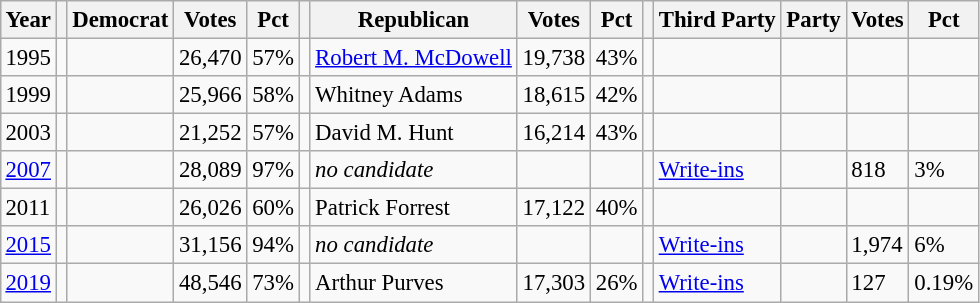<table class="wikitable" style="margin:0.5em ; font-size:95%">
<tr>
<th>Year</th>
<th></th>
<th>Democrat</th>
<th>Votes</th>
<th>Pct</th>
<th></th>
<th>Republican</th>
<th>Votes</th>
<th>Pct</th>
<th></th>
<th>Third Party</th>
<th>Party</th>
<th>Votes</th>
<th>Pct</th>
</tr>
<tr>
<td>1995</td>
<td></td>
<td></td>
<td>26,470</td>
<td>57%</td>
<td></td>
<td><a href='#'>Robert M. McDowell</a></td>
<td>19,738</td>
<td>43%</td>
<td></td>
<td></td>
<td></td>
<td></td>
<td></td>
</tr>
<tr>
<td>1999</td>
<td></td>
<td></td>
<td>25,966</td>
<td>58%</td>
<td></td>
<td>Whitney Adams</td>
<td>18,615</td>
<td>42%</td>
<td></td>
<td></td>
<td></td>
<td></td>
<td></td>
</tr>
<tr>
<td>2003</td>
<td></td>
<td></td>
<td>21,252</td>
<td>57%</td>
<td></td>
<td>David M. Hunt</td>
<td>16,214</td>
<td>43%</td>
<td></td>
<td></td>
<td></td>
<td></td>
<td></td>
</tr>
<tr>
<td><a href='#'>2007</a></td>
<td></td>
<td></td>
<td>28,089</td>
<td>97%</td>
<td></td>
<td><em>no candidate</em></td>
<td></td>
<td></td>
<td></td>
<td><a href='#'>Write-ins</a></td>
<td></td>
<td>818</td>
<td>3%</td>
</tr>
<tr>
<td>2011</td>
<td></td>
<td></td>
<td>26,026</td>
<td>60%</td>
<td></td>
<td>Patrick Forrest</td>
<td>17,122</td>
<td>40%</td>
<td></td>
<td></td>
<td></td>
<td></td>
<td></td>
</tr>
<tr>
<td><a href='#'>2015</a></td>
<td></td>
<td></td>
<td>31,156</td>
<td>94%</td>
<td></td>
<td><em>no candidate</em></td>
<td></td>
<td></td>
<td></td>
<td><a href='#'>Write-ins</a></td>
<td></td>
<td>1,974</td>
<td>6%</td>
</tr>
<tr>
<td><a href='#'>2019</a></td>
<td></td>
<td></td>
<td>48,546</td>
<td>73%</td>
<td></td>
<td>Arthur Purves</td>
<td>17,303</td>
<td>26%</td>
<td></td>
<td><a href='#'>Write-ins</a></td>
<td></td>
<td>127</td>
<td>0.19%</td>
</tr>
</table>
